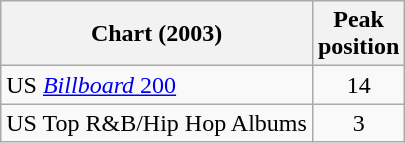<table class="wikitable">
<tr>
<th>Chart (2003)</th>
<th>Peak<br>position</th>
</tr>
<tr>
<td>US <a href='#'><em>Billboard</em> 200</a></td>
<td align=center>14</td>
</tr>
<tr>
<td>US Top R&B/Hip Hop Albums</td>
<td style="text-align:center;">3</td>
</tr>
</table>
